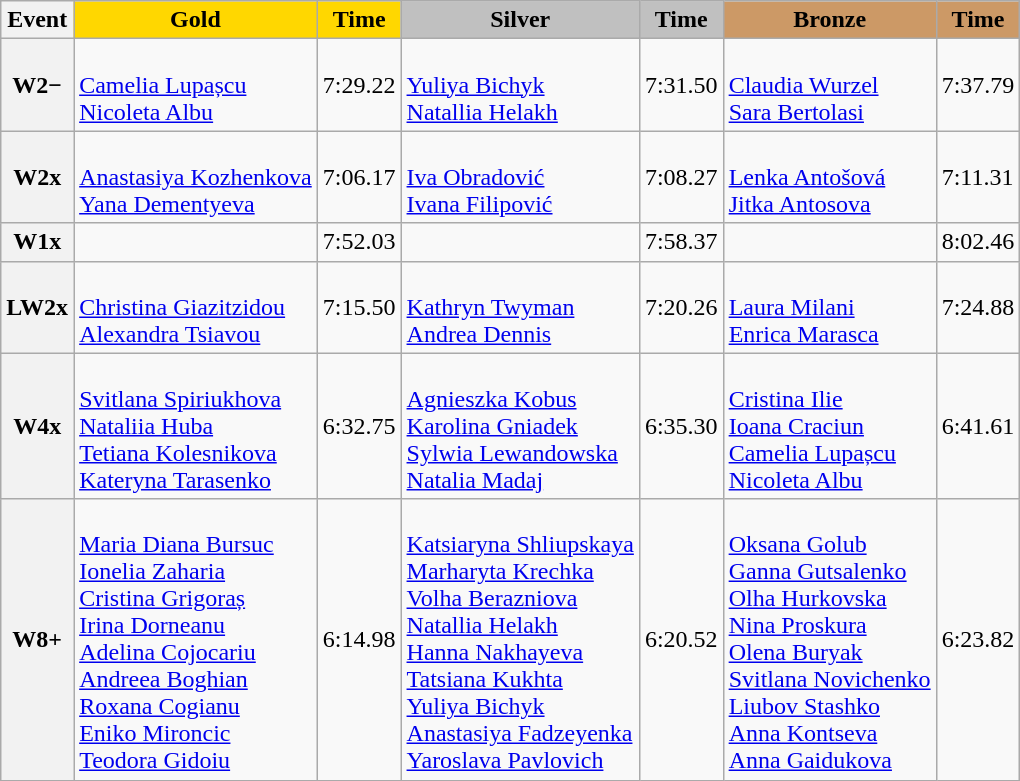<table class="wikitable">
<tr>
<th scope="col">Event</th>
<th scope="col" style="background-color: gold">Gold</th>
<th scope="col" style="background-color: gold">Time</th>
<th scope="col" style="background-color: silver">Silver</th>
<th scope="col" style="background-color: silver">Time</th>
<th scope="col" style="background-color: #cc9966">Bronze</th>
<th scope="col" style="background-color: #cc9966">Time</th>
</tr>
<tr>
<th scope="row">W2−</th>
<td><br><a href='#'>Camelia Lupașcu</a><br><a href='#'>Nicoleta Albu</a></td>
<td>7:29.22</td>
<td><br><a href='#'>Yuliya Bichyk</a><br><a href='#'>Natallia Helakh</a></td>
<td>7:31.50</td>
<td><br><a href='#'>Claudia Wurzel</a><br><a href='#'>Sara Bertolasi</a></td>
<td>7:37.79</td>
</tr>
<tr>
<th scope="row">W2x</th>
<td><br><a href='#'>Anastasiya Kozhenkova</a><br><a href='#'>Yana Dementyeva</a></td>
<td>7:06.17</td>
<td><br><a href='#'>Iva Obradović</a><br><a href='#'>Ivana Filipović</a></td>
<td>7:08.27</td>
<td><br><a href='#'>Lenka Antošová</a><br><a href='#'>Jitka Antosova</a></td>
<td>7:11.31</td>
</tr>
<tr>
<th scope="row">W1x</th>
<td></td>
<td>7:52.03</td>
<td></td>
<td>7:58.37</td>
<td></td>
<td>8:02.46</td>
</tr>
<tr>
<th scope="row">LW2x</th>
<td><br><a href='#'>Christina Giazitzidou</a><br><a href='#'>Alexandra Tsiavou</a></td>
<td>7:15.50</td>
<td><br><a href='#'>Kathryn Twyman</a><br><a href='#'>Andrea Dennis</a></td>
<td>7:20.26</td>
<td><br><a href='#'>Laura Milani</a><br><a href='#'>Enrica Marasca</a></td>
<td>7:24.88</td>
</tr>
<tr>
<th scope="row">W4x</th>
<td><br><a href='#'>Svitlana Spiriukhova</a><br><a href='#'>Nataliia Huba</a><br><a href='#'>Tetiana Kolesnikova</a><br><a href='#'>Kateryna Tarasenko</a></td>
<td>6:32.75</td>
<td><br><a href='#'>Agnieszka Kobus</a><br><a href='#'>Karolina Gniadek</a><br><a href='#'>Sylwia Lewandowska</a><br><a href='#'>Natalia Madaj</a></td>
<td>6:35.30</td>
<td><br><a href='#'>Cristina Ilie</a><br><a href='#'>Ioana Craciun</a><br><a href='#'>Camelia Lupașcu</a><br><a href='#'>Nicoleta Albu</a></td>
<td>6:41.61</td>
</tr>
<tr>
<th scope="row">W8+</th>
<td><br><a href='#'>Maria Diana Bursuc</a><br><a href='#'>Ionelia Zaharia</a><br><a href='#'>Cristina Grigoraș</a><br><a href='#'>Irina Dorneanu</a><br><a href='#'>Adelina Cojocariu</a><br><a href='#'>Andreea Boghian</a><br><a href='#'>Roxana Cogianu</a><br><a href='#'>Eniko Mironcic</a><br><a href='#'>Teodora Gidoiu</a></td>
<td>6:14.98</td>
<td><br><a href='#'>Katsiaryna Shliupskaya</a><br><a href='#'>Marharyta Krechka</a><br><a href='#'>Volha Berazniova</a><br><a href='#'>Natallia Helakh</a><br><a href='#'>Hanna Nakhayeva</a><br><a href='#'>Tatsiana Kukhta</a><br><a href='#'>Yuliya Bichyk</a><br><a href='#'>Anastasiya Fadzeyenka</a><br><a href='#'>Yaroslava Pavlovich</a></td>
<td>6:20.52</td>
<td><br><a href='#'>Oksana Golub</a><br><a href='#'>Ganna Gutsalenko</a><br><a href='#'>Olha Hurkovska</a><br><a href='#'>Nina Proskura</a><br><a href='#'>Olena Buryak</a><br><a href='#'>Svitlana Novichenko</a><br><a href='#'>Liubov Stashko</a><br><a href='#'>Anna Kontseva</a><br><a href='#'>Anna Gaidukova</a></td>
<td>6:23.82</td>
</tr>
</table>
